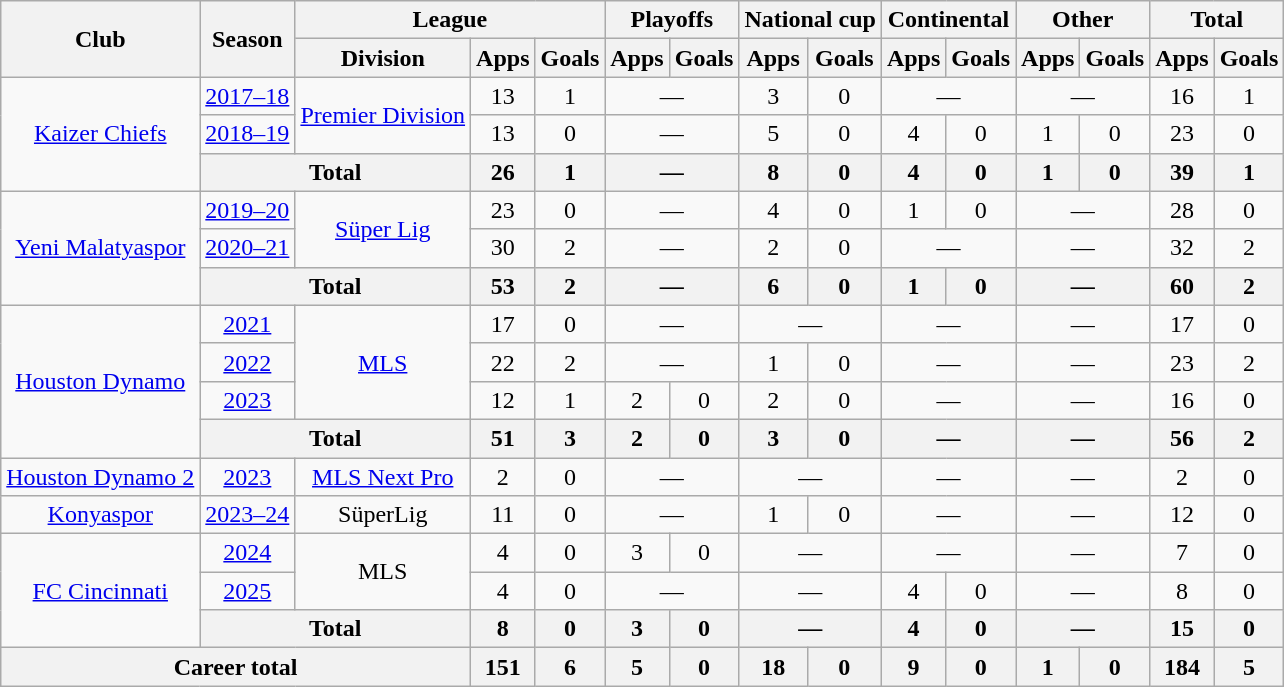<table class="wikitable" style="text-align:center">
<tr>
<th rowspan="2">Club</th>
<th rowspan="2">Season</th>
<th colspan="3">League</th>
<th colspan="2">Playoffs</th>
<th colspan="2">National cup</th>
<th colspan="2">Continental</th>
<th colspan="2">Other</th>
<th colspan="2">Total</th>
</tr>
<tr>
<th>Division</th>
<th>Apps</th>
<th>Goals</th>
<th>Apps</th>
<th>Goals</th>
<th>Apps</th>
<th>Goals</th>
<th>Apps</th>
<th>Goals</th>
<th>Apps</th>
<th>Goals</th>
<th>Apps</th>
<th>Goals</th>
</tr>
<tr>
<td rowspan="3"><a href='#'>Kaizer Chiefs</a></td>
<td><a href='#'>2017–18</a></td>
<td rowspan="2"><a href='#'>Premier Division</a></td>
<td>13</td>
<td>1</td>
<td colspan="2">—</td>
<td>3</td>
<td>0</td>
<td colspan="2">—</td>
<td colspan="2">—</td>
<td>16</td>
<td>1</td>
</tr>
<tr>
<td><a href='#'>2018–19</a></td>
<td>13</td>
<td>0</td>
<td colspan="2">—</td>
<td>5</td>
<td>0</td>
<td>4</td>
<td>0</td>
<td>1</td>
<td>0</td>
<td>23</td>
<td>0</td>
</tr>
<tr>
<th colspan="2">Total</th>
<th>26</th>
<th>1</th>
<th colspan="2">—</th>
<th>8</th>
<th>0</th>
<th>4</th>
<th>0</th>
<th>1</th>
<th>0</th>
<th>39</th>
<th>1</th>
</tr>
<tr>
<td rowspan="3"><a href='#'>Yeni Malatyaspor</a></td>
<td><a href='#'>2019–20</a></td>
<td rowspan="2"><a href='#'>Süper Lig</a></td>
<td>23</td>
<td>0</td>
<td colspan="2">—</td>
<td>4</td>
<td>0</td>
<td>1</td>
<td>0</td>
<td colspan="2">—</td>
<td>28</td>
<td>0</td>
</tr>
<tr>
<td><a href='#'>2020–21</a></td>
<td>30</td>
<td>2</td>
<td colspan="2">—</td>
<td>2</td>
<td>0</td>
<td colspan="2">—</td>
<td colspan="2">—</td>
<td>32</td>
<td>2</td>
</tr>
<tr>
<th colspan="2">Total</th>
<th>53</th>
<th>2</th>
<th colspan="2">—</th>
<th>6</th>
<th>0</th>
<th>1</th>
<th>0</th>
<th colspan="2">—</th>
<th>60</th>
<th>2</th>
</tr>
<tr>
<td rowspan="4"><a href='#'>Houston Dynamo</a></td>
<td><a href='#'>2021</a></td>
<td rowspan="3"><a href='#'>MLS</a></td>
<td>17</td>
<td>0</td>
<td colspan="2">—</td>
<td colspan="2">—</td>
<td colspan="2">—</td>
<td colspan="2">—</td>
<td>17</td>
<td>0</td>
</tr>
<tr>
<td><a href='#'>2022</a></td>
<td>22</td>
<td>2</td>
<td colspan="2">—</td>
<td>1</td>
<td>0</td>
<td colspan="2">—</td>
<td colspan="2">—</td>
<td>23</td>
<td>2</td>
</tr>
<tr>
<td><a href='#'>2023</a></td>
<td>12</td>
<td>1</td>
<td>2</td>
<td>0</td>
<td>2</td>
<td>0</td>
<td colspan="2">—</td>
<td colspan="2">—</td>
<td>16</td>
<td>0</td>
</tr>
<tr>
<th colspan="2">Total</th>
<th>51</th>
<th>3</th>
<th>2</th>
<th>0</th>
<th>3</th>
<th>0</th>
<th colspan="2">—</th>
<th colspan="2">—</th>
<th>56</th>
<th>2</th>
</tr>
<tr>
<td><a href='#'>Houston Dynamo 2</a></td>
<td><a href='#'>2023</a></td>
<td><a href='#'>MLS Next Pro</a></td>
<td>2</td>
<td>0</td>
<td colspan="2">—</td>
<td colspan="2">—</td>
<td colspan="2">—</td>
<td colspan="2">—</td>
<td>2</td>
<td>0</td>
</tr>
<tr>
<td><a href='#'>Konyaspor</a></td>
<td><a href='#'>2023–24</a></td>
<td>SüperLig</td>
<td>11</td>
<td>0</td>
<td colspan="2">—</td>
<td>1</td>
<td>0</td>
<td colspan="2">—</td>
<td colspan="2">—</td>
<td>12</td>
<td>0</td>
</tr>
<tr>
<td rowspan="3"><a href='#'>FC Cincinnati</a></td>
<td><a href='#'>2024</a></td>
<td rowspan="2">MLS</td>
<td>4</td>
<td>0</td>
<td>3</td>
<td>0</td>
<td colspan="2">—</td>
<td colspan="2">—</td>
<td colspan="2">—</td>
<td>7</td>
<td>0</td>
</tr>
<tr>
<td><a href='#'>2025</a></td>
<td>4</td>
<td>0</td>
<td colspan="2">—</td>
<td colspan="2">—</td>
<td>4</td>
<td>0</td>
<td colspan="2">—</td>
<td>8</td>
<td>0</td>
</tr>
<tr>
<th colspan="2">Total</th>
<th>8</th>
<th>0</th>
<th>3</th>
<th>0</th>
<th colspan="2">—</th>
<th>4</th>
<th>0</th>
<th colspan="2">—</th>
<th>15</th>
<th>0</th>
</tr>
<tr>
<th colspan="3">Career total</th>
<th>151</th>
<th>6</th>
<th>5</th>
<th>0</th>
<th>18</th>
<th>0</th>
<th>9</th>
<th>0</th>
<th>1</th>
<th>0</th>
<th>184</th>
<th>5</th>
</tr>
</table>
